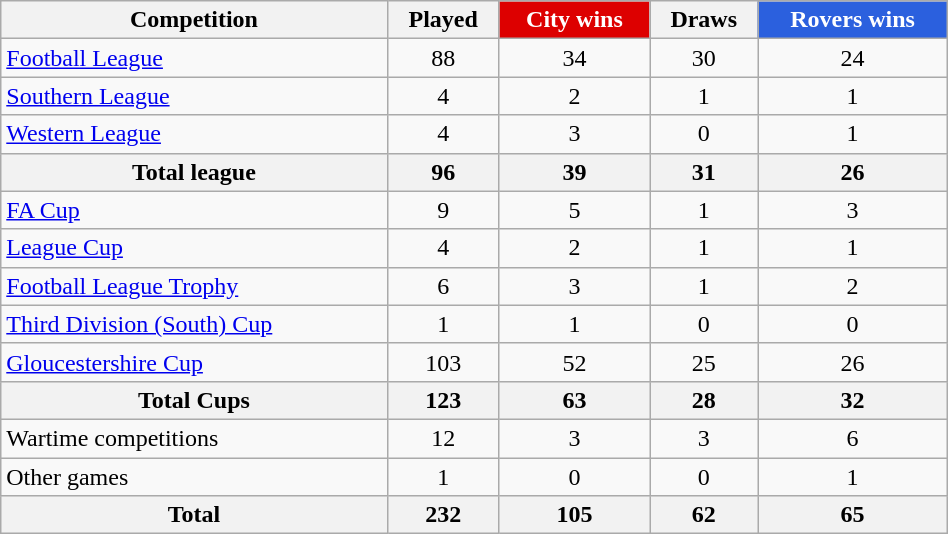<table class="wikitable" style="width:50%; margin:0 left; text-align:center;">
<tr>
<th>Competition</th>
<th>Played</th>
<th style="background:#DD0000; color:white;">City wins</th>
<th>Draws</th>
<th style="background:#2B60DE; color:white;">Rovers wins</th>
</tr>
<tr>
<td align=left><a href='#'>Football League</a></td>
<td>88</td>
<td>34</td>
<td>30</td>
<td>24</td>
</tr>
<tr>
<td align=left><a href='#'>Southern League</a></td>
<td>4</td>
<td>2</td>
<td>1</td>
<td>1</td>
</tr>
<tr>
<td align=left><a href='#'>Western League</a></td>
<td>4</td>
<td>3</td>
<td>0</td>
<td>1</td>
</tr>
<tr>
<th>Total league</th>
<th>96</th>
<th>39</th>
<th>31</th>
<th>26</th>
</tr>
<tr>
<td align=left><a href='#'>FA Cup</a></td>
<td>9</td>
<td>5</td>
<td>1</td>
<td>3</td>
</tr>
<tr>
<td align=left><a href='#'>League Cup</a></td>
<td>4</td>
<td>2</td>
<td>1</td>
<td>1</td>
</tr>
<tr>
<td align=left><a href='#'>Football League Trophy</a></td>
<td>6</td>
<td>3</td>
<td>1</td>
<td>2</td>
</tr>
<tr>
<td align=left><a href='#'>Third Division (South) Cup</a></td>
<td>1</td>
<td>1</td>
<td>0</td>
<td>0</td>
</tr>
<tr>
<td align=left><a href='#'>Gloucestershire Cup</a></td>
<td>103</td>
<td>52</td>
<td>25</td>
<td>26</td>
</tr>
<tr>
<th>Total Cups</th>
<th>123</th>
<th>63</th>
<th>28</th>
<th>32</th>
</tr>
<tr>
<td align=left>Wartime competitions</td>
<td>12</td>
<td>3</td>
<td>3</td>
<td>6</td>
</tr>
<tr>
<td align=left>Other games</td>
<td>1</td>
<td>0</td>
<td>0</td>
<td>1</td>
</tr>
<tr>
<th>Total</th>
<th>232</th>
<th>105</th>
<th>62</th>
<th>65</th>
</tr>
</table>
